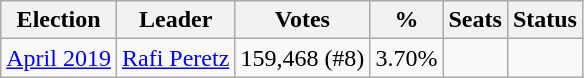<table class=wikitable style=text-align:center>
<tr>
<th>Election</th>
<th>Leader</th>
<th>Votes</th>
<th>%</th>
<th>Seats</th>
<th>Status</th>
</tr>
<tr>
<td><a href='#'>April 2019</a></td>
<td><a href='#'>Rafi Peretz</a></td>
<td>159,468 (#8)</td>
<td>3.70%</td>
<td></td>
<td></td>
</tr>
</table>
